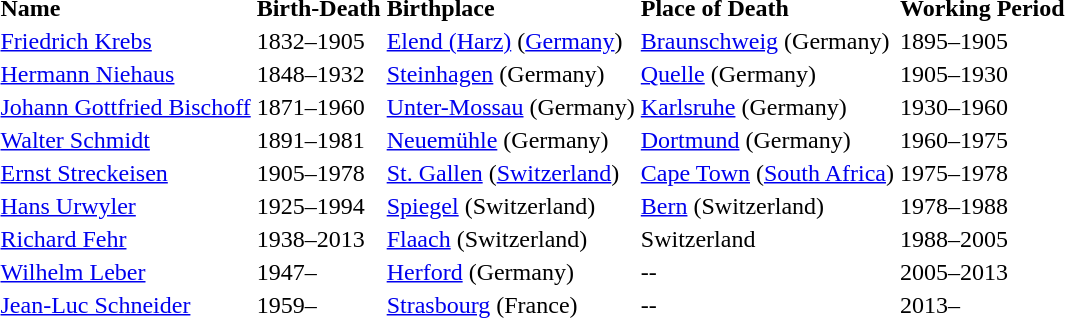<table>
<tr>
<td><strong>Name</strong></td>
<td><strong>Birth-Death </strong></td>
<td><strong>Birthplace</strong></td>
<td><strong>Place of Death</strong></td>
<td><strong>Working Period</strong></td>
</tr>
<tr>
<td><a href='#'>Friedrich Krebs</a></td>
<td>1832–1905</td>
<td><a href='#'>Elend (Harz)</a> (<a href='#'>Germany</a>)</td>
<td><a href='#'>Braunschweig</a> (Germany)</td>
<td>1895–1905</td>
</tr>
<tr>
<td><a href='#'>Hermann Niehaus</a></td>
<td>1848–1932</td>
<td><a href='#'>Steinhagen</a> (Germany)</td>
<td><a href='#'>Quelle</a> (Germany)</td>
<td>1905–1930</td>
</tr>
<tr>
<td><a href='#'>Johann Gottfried Bischoff</a></td>
<td>1871–1960</td>
<td><a href='#'>Unter-Mossau</a> (Germany)</td>
<td><a href='#'>Karlsruhe</a> (Germany)</td>
<td>1930–1960</td>
</tr>
<tr>
<td><a href='#'>Walter Schmidt</a></td>
<td>1891–1981</td>
<td><a href='#'>Neuemühle</a> (Germany)</td>
<td><a href='#'>Dortmund</a> (Germany)</td>
<td>1960–1975</td>
</tr>
<tr İ>
<td><a href='#'>Ernst Streckeisen</a></td>
<td>1905–1978</td>
<td><a href='#'>St. Gallen</a> (<a href='#'>Switzerland</a>)</td>
<td><a href='#'>Cape Town</a> (<a href='#'>South Africa</a>)</td>
<td>1975–1978</td>
</tr>
<tr>
<td><a href='#'>Hans Urwyler</a></td>
<td>1925–1994</td>
<td><a href='#'>Spiegel</a> (Switzerland)</td>
<td><a href='#'>Bern</a> (Switzerland)</td>
<td>1978–1988</td>
</tr>
<tr>
<td><a href='#'>Richard Fehr</a></td>
<td>1938–2013</td>
<td><a href='#'>Flaach</a> (Switzerland)</td>
<td>Switzerland</td>
<td>1988–2005</td>
</tr>
<tr>
<td><a href='#'>Wilhelm Leber</a></td>
<td>1947–</td>
<td><a href='#'>Herford</a> (Germany)</td>
<td>--</td>
<td>2005–2013</td>
</tr>
<tr>
<td><a href='#'>Jean-Luc Schneider</a></td>
<td>1959–</td>
<td><a href='#'>Strasbourg</a> (France)</td>
<td>--</td>
<td>2013–</td>
</tr>
</table>
